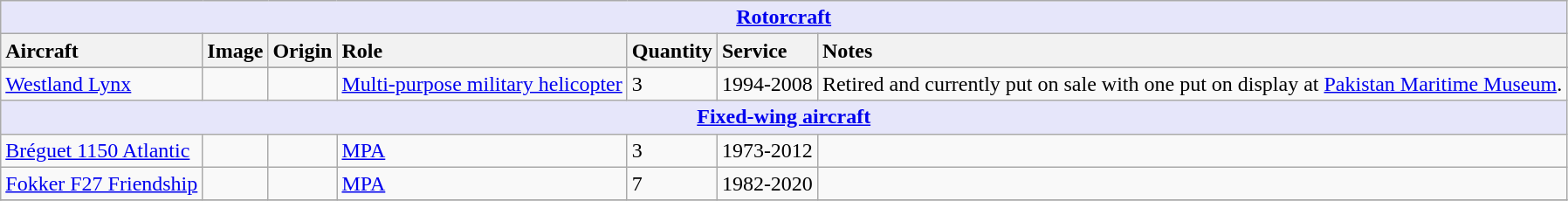<table class="wikitable">
<tr>
<th style="align: center; background: lavender;" colspan="8"><a href='#'>Rotorcraft</a></th>
</tr>
<tr>
<th style="text-align: left;">Aircraft</th>
<th style="text-align: left;">Image</th>
<th style="text-align: left;">Origin</th>
<th style="text-align: left;">Role</th>
<th style="text-align: left;">Quantity</th>
<th style="text-align: left;">Service</th>
<th style="text-align: left;">Notes</th>
</tr>
<tr ---->
</tr>
<tr>
<td><a href='#'>Westland Lynx</a></td>
<td></td>
<td></td>
<td><a href='#'>Multi-purpose military helicopter</a></td>
<td>3</td>
<td>1994-2008</td>
<td>Retired and currently put on sale with one put on display at <a href='#'>Pakistan Maritime Museum</a>. </td>
</tr>
<tr>
<th style="align: center; background: lavender;" colspan="8"><a href='#'>Fixed-wing aircraft</a></th>
</tr>
<tr>
<td><a href='#'>Bréguet 1150 Atlantic</a></td>
<td></td>
<td></td>
<td><a href='#'>MPA</a></td>
<td>3</td>
<td>1973-2012</td>
<td></td>
</tr>
<tr>
<td><a href='#'>Fokker F27 Friendship</a></td>
<td></td>
<td></td>
<td><a href='#'>MPA</a></td>
<td>7</td>
<td>1982-2020</td>
<td></td>
</tr>
<tr>
</tr>
</table>
